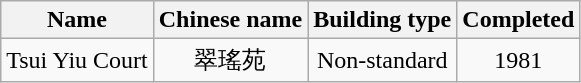<table class="wikitable" style="text-align: center">
<tr>
<th>Name</th>
<th>Chinese name</th>
<th>Building type</th>
<th>Completed</th>
</tr>
<tr>
<td>Tsui Yiu Court</td>
<td>翠瑤苑</td>
<td>Non-standard</td>
<td>1981</td>
</tr>
</table>
